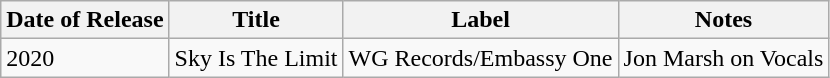<table class="wikitable">
<tr>
<th>Date of Release</th>
<th>Title</th>
<th>Label</th>
<th>Notes</th>
</tr>
<tr>
<td>2020</td>
<td>Sky Is The Limit</td>
<td>WG Records/Embassy One</td>
<td>Jon Marsh on Vocals</td>
</tr>
</table>
